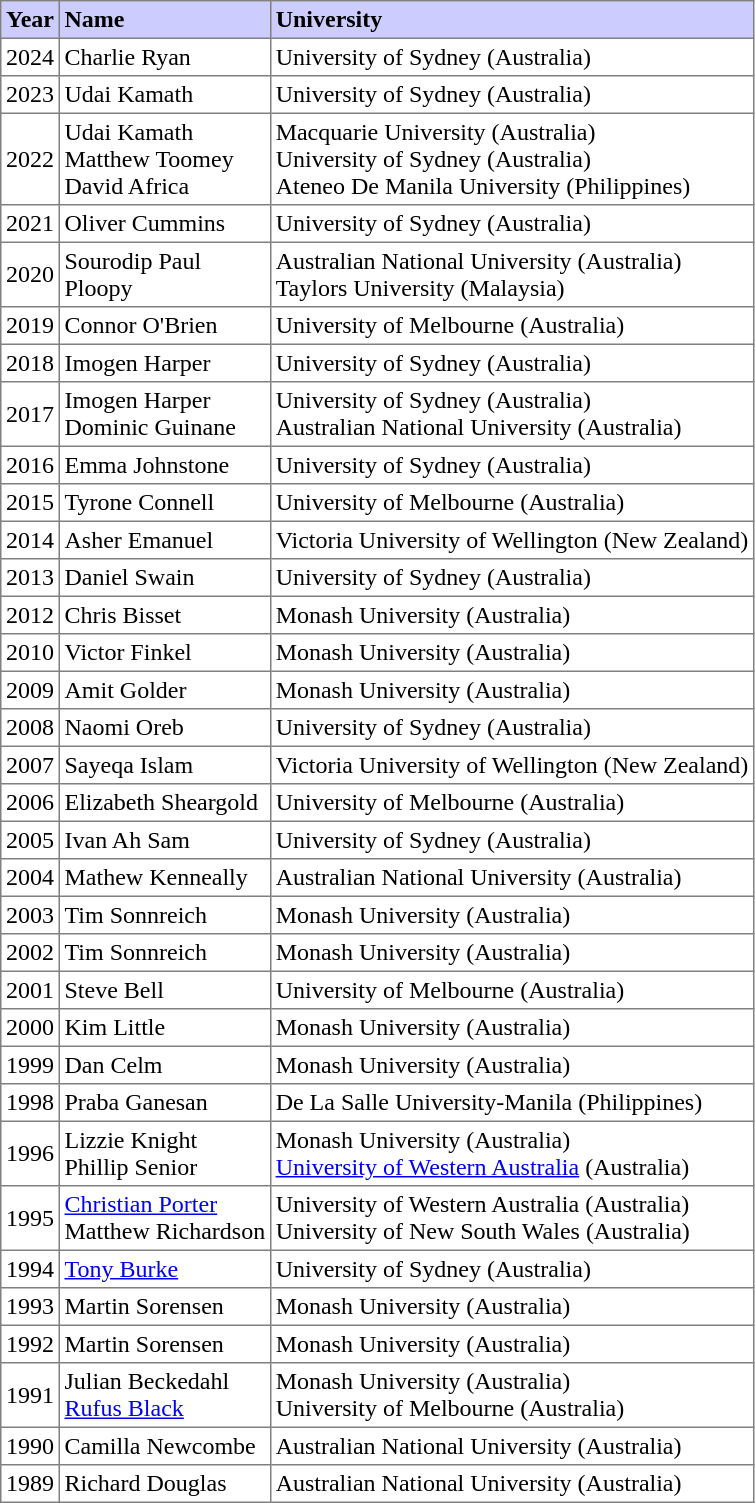<table border=1 cellpadding=3 style="border-collapse: collapse;">
<tr bgcolor="#ccccff">
<td><strong>Year</strong></td>
<td><strong>Name</strong></td>
<td><strong>University</strong></td>
</tr>
<tr>
<td>2024</td>
<td>Charlie Ryan</td>
<td>University of Sydney (Australia)</td>
</tr>
<tr>
<td>2023</td>
<td>Udai Kamath</td>
<td>University of Sydney (Australia)</td>
</tr>
<tr>
<td>2022</td>
<td>Udai Kamath<br>Matthew Toomey<br>David Africa</td>
<td>Macquarie University (Australia)<br>University of Sydney (Australia)<br>Ateneo De Manila University (Philippines)</td>
</tr>
<tr>
<td>2021</td>
<td>Oliver Cummins</td>
<td>University of Sydney (Australia)</td>
</tr>
<tr>
<td>2020</td>
<td>Sourodip Paul<br>Ploopy</td>
<td>Australian National University (Australia)<br>Taylors University (Malaysia)</td>
</tr>
<tr>
<td>2019</td>
<td>Connor O'Brien</td>
<td>University of Melbourne (Australia)</td>
</tr>
<tr>
<td>2018</td>
<td>Imogen Harper</td>
<td>University of Sydney (Australia)</td>
</tr>
<tr>
<td>2017</td>
<td>Imogen Harper<br>Dominic Guinane</td>
<td>University of Sydney (Australia)<br>Australian National University (Australia)</td>
</tr>
<tr>
<td>2016</td>
<td>Emma Johnstone</td>
<td>University of Sydney (Australia)</td>
</tr>
<tr>
<td>2015</td>
<td>Tyrone Connell</td>
<td>University of Melbourne (Australia)</td>
</tr>
<tr>
<td>2014</td>
<td>Asher Emanuel</td>
<td>Victoria University of Wellington (New Zealand)</td>
</tr>
<tr>
<td>2013</td>
<td>Daniel Swain</td>
<td>University of Sydney (Australia)</td>
</tr>
<tr>
<td>2012</td>
<td>Chris Bisset</td>
<td>Monash University (Australia)</td>
</tr>
<tr>
<td>2010</td>
<td>Victor Finkel</td>
<td>Monash University (Australia)</td>
</tr>
<tr>
<td>2009</td>
<td>Amit Golder</td>
<td>Monash University (Australia)</td>
</tr>
<tr>
<td>2008</td>
<td>Naomi Oreb</td>
<td>University of Sydney (Australia)</td>
</tr>
<tr>
<td>2007</td>
<td>Sayeqa Islam</td>
<td>Victoria University of Wellington (New Zealand)</td>
</tr>
<tr>
<td>2006</td>
<td>Elizabeth Sheargold</td>
<td>University of Melbourne (Australia)</td>
</tr>
<tr>
<td>2005</td>
<td>Ivan Ah Sam</td>
<td>University of Sydney (Australia)</td>
</tr>
<tr>
<td>2004</td>
<td>Mathew Kenneally</td>
<td>Australian National University (Australia)</td>
</tr>
<tr>
<td>2003</td>
<td>Tim Sonnreich</td>
<td>Monash University (Australia)</td>
</tr>
<tr>
<td>2002</td>
<td>Tim Sonnreich</td>
<td>Monash University (Australia)</td>
</tr>
<tr>
<td>2001</td>
<td>Steve Bell</td>
<td>University of Melbourne (Australia)</td>
</tr>
<tr>
<td>2000</td>
<td>Kim Little</td>
<td>Monash University (Australia)</td>
</tr>
<tr>
<td>1999</td>
<td>Dan Celm</td>
<td>Monash University (Australia)</td>
</tr>
<tr>
<td>1998</td>
<td>Praba Ganesan</td>
<td>De La Salle University-Manila (Philippines)</td>
</tr>
<tr>
<td>1996</td>
<td>Lizzie Knight<br>Phillip Senior</td>
<td>Monash University (Australia)<br><a href='#'>University of Western Australia</a> (Australia)</td>
</tr>
<tr>
<td>1995</td>
<td><a href='#'>Christian Porter</a><br>Matthew Richardson</td>
<td>University of Western Australia (Australia)<br>University of New South Wales (Australia)</td>
</tr>
<tr>
<td>1994</td>
<td><a href='#'>Tony Burke</a></td>
<td>University of Sydney (Australia)</td>
</tr>
<tr>
<td>1993</td>
<td>Martin Sorensen</td>
<td>Monash University (Australia)</td>
</tr>
<tr>
<td>1992</td>
<td>Martin Sorensen</td>
<td>Monash University (Australia)</td>
</tr>
<tr>
<td>1991</td>
<td>Julian Beckedahl<br><a href='#'>Rufus Black</a></td>
<td>Monash University (Australia)<br>University of Melbourne (Australia)</td>
</tr>
<tr>
<td>1990</td>
<td>Camilla Newcombe</td>
<td>Australian National University (Australia)</td>
</tr>
<tr>
<td>1989</td>
<td>Richard Douglas</td>
<td>Australian National University (Australia)</td>
</tr>
</table>
